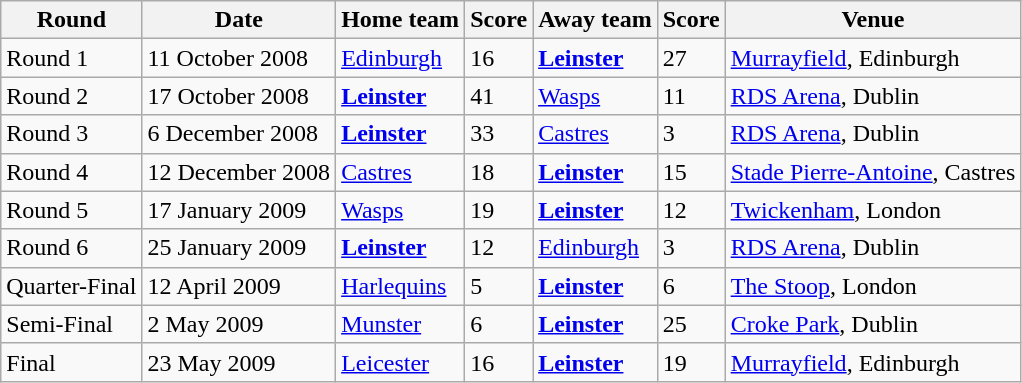<table class="wikitable">
<tr>
<th>Round</th>
<th>Date</th>
<th>Home team</th>
<th>Score</th>
<th>Away team</th>
<th>Score</th>
<th>Venue</th>
</tr>
<tr>
<td>Round 1</td>
<td>11 October 2008</td>
<td><a href='#'>Edinburgh</a></td>
<td>16</td>
<td><strong><a href='#'>Leinster</a></strong></td>
<td>27</td>
<td><a href='#'>Murrayfield</a>, Edinburgh</td>
</tr>
<tr>
<td>Round 2</td>
<td>17 October 2008</td>
<td><strong><a href='#'>Leinster</a></strong></td>
<td>41</td>
<td><a href='#'>Wasps</a></td>
<td>11</td>
<td><a href='#'>RDS Arena</a>, Dublin</td>
</tr>
<tr>
<td>Round 3</td>
<td>6 December 2008</td>
<td><strong><a href='#'>Leinster</a></strong></td>
<td>33</td>
<td><a href='#'>Castres</a></td>
<td>3</td>
<td><a href='#'>RDS Arena</a>, Dublin</td>
</tr>
<tr>
<td>Round 4</td>
<td>12 December 2008</td>
<td><a href='#'>Castres</a></td>
<td>18</td>
<td><strong><a href='#'>Leinster</a></strong></td>
<td>15</td>
<td><a href='#'>Stade Pierre-Antoine</a>, Castres</td>
</tr>
<tr>
<td>Round 5</td>
<td>17 January 2009</td>
<td><a href='#'>Wasps</a></td>
<td>19</td>
<td><strong><a href='#'>Leinster</a></strong></td>
<td>12</td>
<td><a href='#'>Twickenham</a>, London</td>
</tr>
<tr>
<td>Round 6</td>
<td>25 January 2009</td>
<td><strong><a href='#'>Leinster</a></strong></td>
<td>12</td>
<td><a href='#'>Edinburgh</a></td>
<td>3</td>
<td><a href='#'>RDS Arena</a>, Dublin</td>
</tr>
<tr>
<td>Quarter-Final</td>
<td>12 April 2009</td>
<td><a href='#'>Harlequins</a></td>
<td>5</td>
<td><strong><a href='#'>Leinster</a></strong></td>
<td>6</td>
<td><a href='#'>The Stoop</a>, London </td>
</tr>
<tr>
<td>Semi-Final</td>
<td>2 May 2009</td>
<td><a href='#'>Munster</a></td>
<td>6</td>
<td><strong><a href='#'>Leinster</a></strong></td>
<td>25</td>
<td><a href='#'>Croke Park</a>, Dublin </td>
</tr>
<tr>
<td>Final</td>
<td>23 May 2009</td>
<td><a href='#'>Leicester</a></td>
<td>16</td>
<td><strong><a href='#'>Leinster</a></strong></td>
<td>19</td>
<td><a href='#'>Murrayfield</a>, Edinburgh </td>
</tr>
</table>
